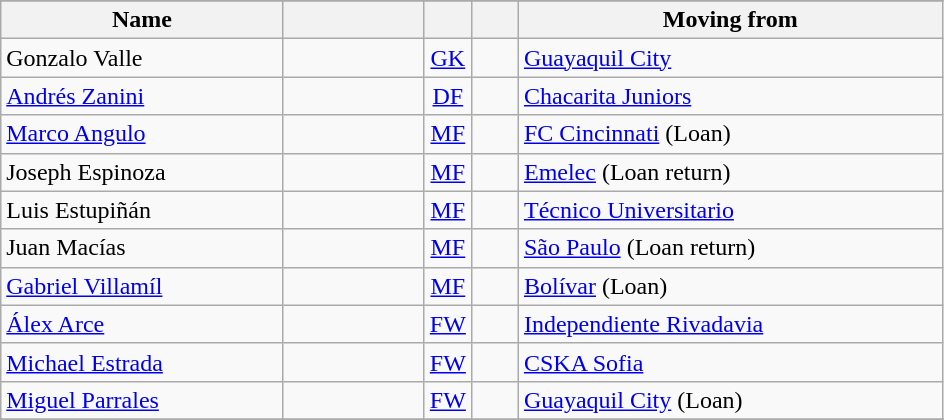<table class="wikitable" style="text-align: center;">
<tr>
</tr>
<tr>
<th width=30% align="center">Name</th>
<th width=15% align="center"></th>
<th width=5% align="center"></th>
<th width=5% align="center"></th>
<th width=45% align="center">Moving from</th>
</tr>
<tr>
<td align=left>Gonzalo Valle</td>
<td></td>
<td><a href='#'>GK</a></td>
<td></td>
<td align=left><a href='#'>Guayaquil City</a> </td>
</tr>
<tr>
<td align=left><a href='#'>Andrés Zanini</a></td>
<td></td>
<td><a href='#'>DF</a></td>
<td></td>
<td align=left><a href='#'>Chacarita Juniors</a> </td>
</tr>
<tr>
<td align=left><a href='#'>Marco Angulo</a></td>
<td></td>
<td><a href='#'>MF</a></td>
<td></td>
<td align=left><a href='#'>FC Cincinnati</a>  (Loan)</td>
</tr>
<tr>
<td align=left>Joseph Espinoza</td>
<td></td>
<td><a href='#'>MF</a></td>
<td></td>
<td align=left><a href='#'>Emelec</a>  (Loan return)</td>
</tr>
<tr>
<td align=left>Luis Estupiñán</td>
<td></td>
<td><a href='#'>MF</a></td>
<td></td>
<td align=left><a href='#'>Técnico Universitario</a> </td>
</tr>
<tr>
<td align=left>Juan Macías</td>
<td></td>
<td><a href='#'>MF</a></td>
<td></td>
<td align=left><a href='#'>São Paulo</a>  (Loan return)</td>
</tr>
<tr>
<td align=left><a href='#'>Gabriel Villamíl</a></td>
<td></td>
<td><a href='#'>MF</a></td>
<td></td>
<td align=left><a href='#'>Bolívar</a>  (Loan)</td>
</tr>
<tr>
<td align=left><a href='#'>Álex Arce</a></td>
<td></td>
<td><a href='#'>FW</a></td>
<td></td>
<td align=left><a href='#'>Independiente Rivadavia</a> </td>
</tr>
<tr>
<td align=left><a href='#'>Michael Estrada</a></td>
<td></td>
<td><a href='#'>FW</a></td>
<td></td>
<td align=left><a href='#'>CSKA Sofia</a> </td>
</tr>
<tr>
<td align=left><a href='#'>Miguel Parrales</a></td>
<td></td>
<td><a href='#'>FW</a></td>
<td></td>
<td align=left><a href='#'>Guayaquil City</a>  (Loan)</td>
</tr>
<tr>
</tr>
</table>
